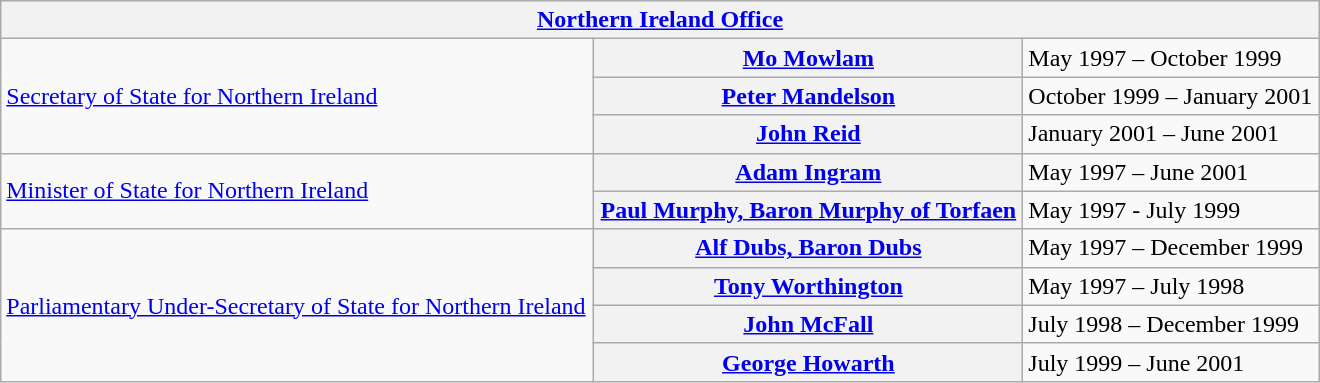<table class="wikitable plainrowheaders" width=100% style="max-width:55em;">
<tr>
<th colspan=4><a href='#'>Northern Ireland Office</a></th>
</tr>
<tr>
<td rowspan="3"><a href='#'>Secretary of State for Northern Ireland</a></td>
<th scope="row" style="font-weight:bold;"><a href='#'>Mo Mowlam</a></th>
<td>May 1997 – October 1999</td>
</tr>
<tr>
<th scope="row" style="font-weight:bold;"><a href='#'>Peter Mandelson</a></th>
<td>October 1999 – January 2001</td>
</tr>
<tr>
<th scope="row" style="font-weight:bold;"><a href='#'>John Reid</a></th>
<td>January 2001 – June 2001</td>
</tr>
<tr>
<td rowspan="2"><a href='#'>Minister of State for Northern Ireland</a></td>
<th scope="row"><a href='#'>Adam Ingram</a></th>
<td>May 1997 – June 2001</td>
</tr>
<tr>
<th scope="row"><a href='#'>Paul Murphy, Baron Murphy of Torfaen</a></th>
<td>May 1997 - July 1999</td>
</tr>
<tr>
<td rowspan="4"><a href='#'>Parliamentary Under-Secretary of State for Northern Ireland</a></td>
<th scope="row"><a href='#'>Alf Dubs, Baron Dubs</a></th>
<td>May 1997 – December 1999</td>
</tr>
<tr>
<th scope="row"><a href='#'>Tony Worthington</a></th>
<td>May 1997 – July 1998</td>
</tr>
<tr>
<th scope="row"><a href='#'>John McFall</a></th>
<td>July 1998 – December 1999</td>
</tr>
<tr>
<th scope="row"><a href='#'>George Howarth</a></th>
<td>July 1999 – June 2001</td>
</tr>
</table>
